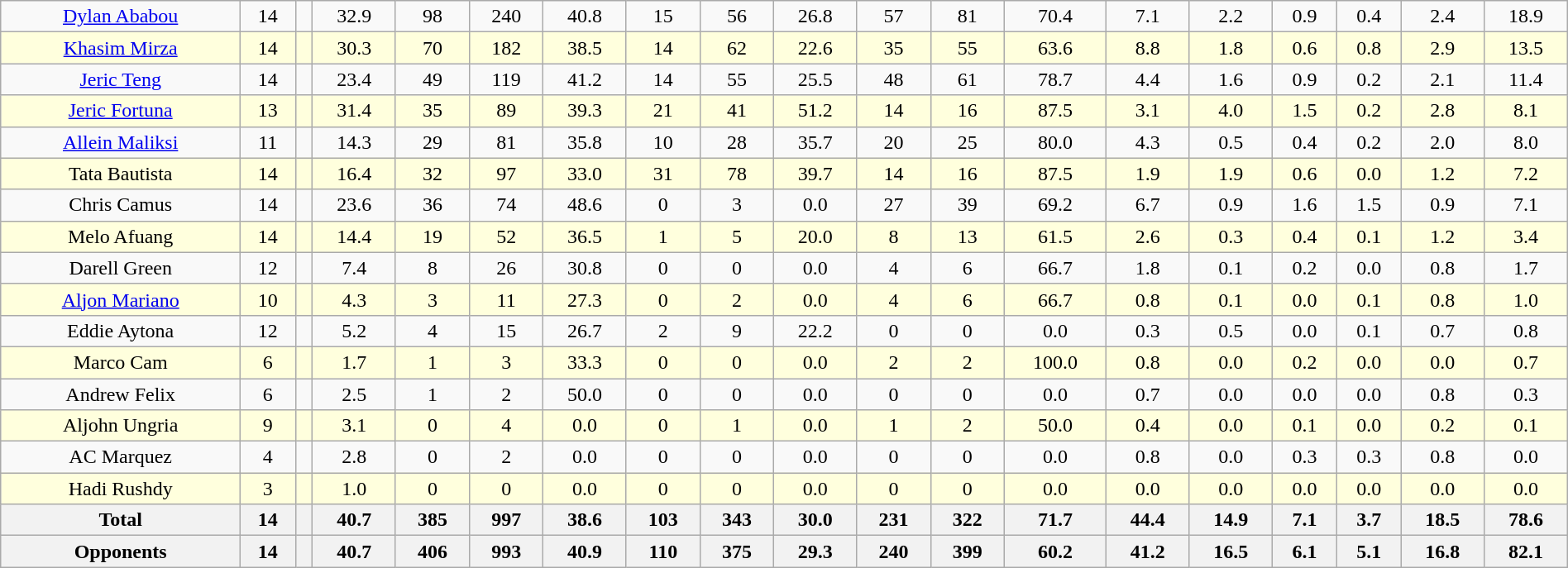<table class=wikitable width=100%>
<tr align=center>
<td><a href='#'>Dylan Ababou</a></td>
<td>14</td>
<td></td>
<td style=>32.9</td>
<td>98</td>
<td>240</td>
<td>40.8</td>
<td>15</td>
<td>56</td>
<td>26.8</td>
<td>57</td>
<td>81</td>
<td>70.4</td>
<td>7.1</td>
<td>2.2</td>
<td>0.9</td>
<td>0.4</td>
<td>2.4</td>
<td style=>18.9</td>
</tr>
<tr bgcolor=#ffffdd align=center>
<td><a href='#'>Khasim Mirza</a></td>
<td>14</td>
<td></td>
<td>30.3</td>
<td>70</td>
<td>182</td>
<td>38.5</td>
<td>14</td>
<td>62</td>
<td>22.6</td>
<td>35</td>
<td>55</td>
<td>63.6</td>
<td style=>8.8</td>
<td>1.8</td>
<td>0.6</td>
<td>0.8</td>
<td>2.9</td>
<td>13.5</td>
</tr>
<tr align=center>
<td><a href='#'>Jeric Teng</a></td>
<td>14</td>
<td></td>
<td>23.4</td>
<td>49</td>
<td>119</td>
<td>41.2</td>
<td>14</td>
<td>55</td>
<td>25.5</td>
<td>48</td>
<td>61</td>
<td>78.7</td>
<td>4.4</td>
<td>1.6</td>
<td>0.9</td>
<td>0.2</td>
<td>2.1</td>
<td>11.4</td>
</tr>
<tr bgcolor=#ffffdd align=center>
<td><a href='#'>Jeric Fortuna</a></td>
<td>13</td>
<td></td>
<td>31.4</td>
<td>35</td>
<td>89</td>
<td>39.3</td>
<td>21</td>
<td>41</td>
<td style=>51.2</td>
<td>14</td>
<td>16</td>
<td>87.5</td>
<td>3.1</td>
<td style=>4.0</td>
<td>1.5</td>
<td>0.2</td>
<td>2.8</td>
<td>8.1</td>
</tr>
<tr align=center>
<td><a href='#'>Allein Maliksi</a></td>
<td>11</td>
<td></td>
<td>14.3</td>
<td>29</td>
<td>81</td>
<td>35.8</td>
<td>10</td>
<td>28</td>
<td>35.7</td>
<td>20</td>
<td>25</td>
<td>80.0</td>
<td>4.3</td>
<td>0.5</td>
<td>0.4</td>
<td>0.2</td>
<td>2.0</td>
<td>8.0</td>
</tr>
<tr bgcolor=#ffffdd align=center>
<td>Tata Bautista</td>
<td>14</td>
<td></td>
<td>16.4</td>
<td>32</td>
<td>97</td>
<td>33.0</td>
<td>31</td>
<td>78</td>
<td>39.7</td>
<td>14</td>
<td>16</td>
<td>87.5</td>
<td>1.9</td>
<td>1.9</td>
<td>0.6</td>
<td>0.0</td>
<td>1.2</td>
<td>7.2</td>
</tr>
<tr align=center>
<td>Chris Camus</td>
<td>14</td>
<td></td>
<td>23.6</td>
<td>36</td>
<td>74</td>
<td>48.6</td>
<td>0</td>
<td>3</td>
<td>0.0</td>
<td>27</td>
<td>39</td>
<td>69.2</td>
<td>6.7</td>
<td>0.9</td>
<td style=>1.6</td>
<td style=>1.5</td>
<td>0.9</td>
<td>7.1</td>
</tr>
<tr bgcolor=#ffffdd align=center>
<td>Melo Afuang</td>
<td>14</td>
<td></td>
<td>14.4</td>
<td>19</td>
<td>52</td>
<td>36.5</td>
<td>1</td>
<td>5</td>
<td>20.0</td>
<td>8</td>
<td>13</td>
<td>61.5</td>
<td>2.6</td>
<td>0.3</td>
<td>0.4</td>
<td>0.1</td>
<td>1.2</td>
<td>3.4</td>
</tr>
<tr align=center>
<td>Darell Green</td>
<td>12</td>
<td></td>
<td>7.4</td>
<td>8</td>
<td>26</td>
<td>30.8</td>
<td>0</td>
<td>0</td>
<td>0.0</td>
<td>4</td>
<td>6</td>
<td>66.7</td>
<td>1.8</td>
<td>0.1</td>
<td>0.2</td>
<td>0.0</td>
<td>0.8</td>
<td>1.7</td>
</tr>
<tr bgcolor=#ffffdd align=center>
<td><a href='#'>Aljon Mariano</a></td>
<td>10</td>
<td></td>
<td>4.3</td>
<td>3</td>
<td>11</td>
<td>27.3</td>
<td>0</td>
<td>2</td>
<td>0.0</td>
<td>4</td>
<td>6</td>
<td>66.7</td>
<td>0.8</td>
<td>0.1</td>
<td>0.0</td>
<td>0.1</td>
<td>0.8</td>
<td>1.0</td>
</tr>
<tr align=center>
<td>Eddie Aytona</td>
<td>12</td>
<td></td>
<td>5.2</td>
<td>4</td>
<td>15</td>
<td>26.7</td>
<td>2</td>
<td>9</td>
<td>22.2</td>
<td>0</td>
<td>0</td>
<td>0.0</td>
<td>0.3</td>
<td>0.5</td>
<td>0.0</td>
<td>0.1</td>
<td>0.7</td>
<td>0.8</td>
</tr>
<tr bgcolor=#ffffdd align=center>
<td>Marco Cam</td>
<td>6</td>
<td></td>
<td>1.7</td>
<td>1</td>
<td>3</td>
<td>33.3</td>
<td>0</td>
<td>0</td>
<td>0.0</td>
<td>2</td>
<td>2</td>
<td style=>100.0</td>
<td>0.8</td>
<td>0.0</td>
<td>0.2</td>
<td>0.0</td>
<td>0.0</td>
<td>0.7</td>
</tr>
<tr align=center>
<td>Andrew Felix</td>
<td>6</td>
<td></td>
<td>2.5</td>
<td>1</td>
<td>2</td>
<td style=>50.0</td>
<td>0</td>
<td>0</td>
<td>0.0</td>
<td>0</td>
<td>0</td>
<td>0.0</td>
<td>0.7</td>
<td>0.0</td>
<td>0.0</td>
<td>0.0</td>
<td>0.8</td>
<td>0.3</td>
</tr>
<tr bgcolor=#ffffdd align=center>
<td>Aljohn Ungria</td>
<td>9</td>
<td></td>
<td>3.1</td>
<td>0</td>
<td>4</td>
<td>0.0</td>
<td>0</td>
<td>1</td>
<td>0.0</td>
<td>1</td>
<td>2</td>
<td>50.0</td>
<td>0.4</td>
<td>0.0</td>
<td>0.1</td>
<td>0.0</td>
<td>0.2</td>
<td>0.1</td>
</tr>
<tr align=center>
<td>AC Marquez</td>
<td>4</td>
<td></td>
<td>2.8</td>
<td>0</td>
<td>2</td>
<td>0.0</td>
<td>0</td>
<td>0</td>
<td>0.0</td>
<td>0</td>
<td>0</td>
<td>0.0</td>
<td>0.8</td>
<td>0.0</td>
<td>0.3</td>
<td>0.3</td>
<td>0.8</td>
<td>0.0</td>
</tr>
<tr bgcolor=#ffffdd align=center>
<td>Hadi Rushdy</td>
<td>3</td>
<td></td>
<td>1.0</td>
<td>0</td>
<td>0</td>
<td>0.0</td>
<td>0</td>
<td>0</td>
<td>0.0</td>
<td>0</td>
<td>0</td>
<td>0.0</td>
<td>0.0</td>
<td>0.0</td>
<td>0.0</td>
<td>0.0</td>
<td>0.0</td>
<td>0.0</td>
</tr>
<tr class=sortbottom>
<th>Total</th>
<th>14</th>
<th></th>
<th>40.7</th>
<th>385</th>
<th>997</th>
<th>38.6</th>
<th>103</th>
<th>343</th>
<th>30.0</th>
<th>231</th>
<th>322</th>
<th>71.7</th>
<th>44.4</th>
<th>14.9</th>
<th>7.1</th>
<th>3.7</th>
<th>18.5</th>
<th>78.6</th>
</tr>
<tr class=sortbottom>
<th>Opponents</th>
<th>14</th>
<th></th>
<th>40.7</th>
<th>406</th>
<th>993</th>
<th>40.9</th>
<th>110</th>
<th>375</th>
<th>29.3</th>
<th>240</th>
<th>399</th>
<th>60.2</th>
<th>41.2</th>
<th>16.5</th>
<th>6.1</th>
<th>5.1</th>
<th>16.8</th>
<th>82.1</th>
</tr>
</table>
